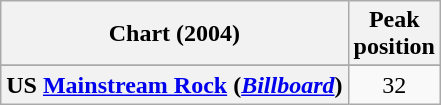<table class="wikitable sortable plainrowheaders" style="text-align:center">
<tr>
<th>Chart (2004)</th>
<th>Peak<br>position</th>
</tr>
<tr>
</tr>
<tr>
<th scope="row">US <a href='#'>Mainstream Rock</a> (<em><a href='#'>Billboard</a></em>)</th>
<td>32</td>
</tr>
</table>
